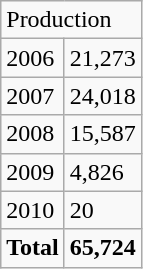<table class="wikitable">
<tr>
<td colspan="2">Production</td>
</tr>
<tr>
<td>2006</td>
<td>21,273</td>
</tr>
<tr>
<td>2007</td>
<td>24,018</td>
</tr>
<tr>
<td>2008</td>
<td>15,587</td>
</tr>
<tr>
<td>2009</td>
<td>4,826</td>
</tr>
<tr>
<td>2010</td>
<td>20</td>
</tr>
<tr>
<td><strong> Total</strong></td>
<td><strong>65,724</strong></td>
</tr>
</table>
